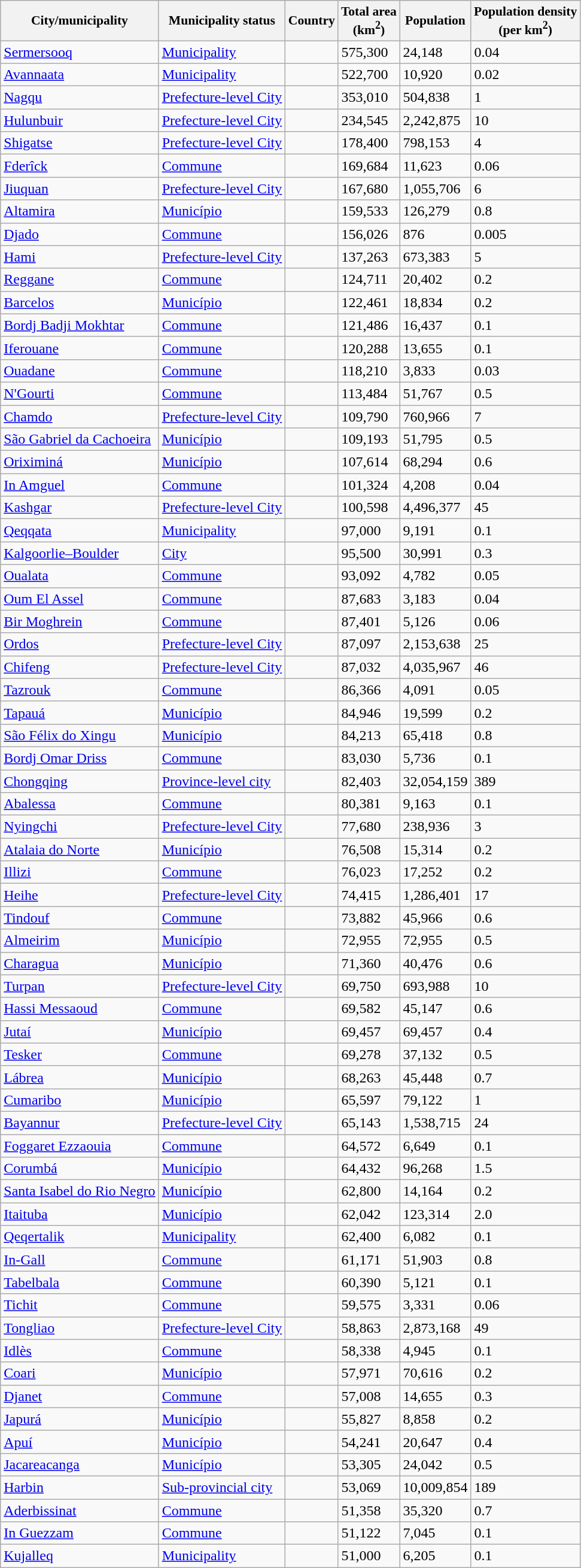<table class="wikitable sortable plainrowheaders" style="text-align:left">
<tr style="text-align:center; font-size:90%">
<th scope="col">City/municipality</th>
<th>Municipality status</th>
<th scope="col">Country</th>
<th scope="col" data-sort-type="number">Total area<br>(km<sup>2</sup>)</th>
<th scope="col" data-sort-type="number">Population</th>
<th scope="col" data-sort-type="number">Population density<br>(per km<sup>2</sup>)</th>
</tr>
<tr>
<td><a href='#'>Sermersooq</a></td>
<td><a href='#'>Municipality</a></td>
<td></td>
<td>575,300</td>
<td>24,148</td>
<td>0.04</td>
</tr>
<tr>
<td><a href='#'>Avannaata</a></td>
<td><a href='#'>Municipality</a></td>
<td></td>
<td>522,700</td>
<td>10,920</td>
<td>0.02</td>
</tr>
<tr>
<td><a href='#'>Nagqu</a></td>
<td><a href='#'>Prefecture-level City</a></td>
<td></td>
<td>353,010</td>
<td>504,838</td>
<td>1</td>
</tr>
<tr>
<td scope="row"><a href='#'>Hulunbuir</a></td>
<td><a href='#'>Prefecture-level City</a></td>
<td></td>
<td>234,545</td>
<td>2,242,875</td>
<td>10</td>
</tr>
<tr>
<td><a href='#'>Shigatse</a></td>
<td><a href='#'>Prefecture-level City</a></td>
<td></td>
<td>178,400</td>
<td>798,153</td>
<td>4</td>
</tr>
<tr>
<td><a href='#'>Fderîck</a></td>
<td><a href='#'>Commune</a></td>
<td></td>
<td>169,684</td>
<td>11,623</td>
<td>0.06</td>
</tr>
<tr>
<td><a href='#'>Jiuquan</a></td>
<td><a href='#'>Prefecture-level City</a></td>
<td></td>
<td>167,680</td>
<td>1,055,706</td>
<td>6</td>
</tr>
<tr>
<td><a href='#'>Altamira</a></td>
<td><a href='#'>Município</a></td>
<td></td>
<td>159,533</td>
<td>126,279</td>
<td>0.8</td>
</tr>
<tr>
<td><a href='#'>Djado</a></td>
<td><a href='#'>Commune</a></td>
<td></td>
<td>156,026</td>
<td>876</td>
<td>0.005</td>
</tr>
<tr>
<td><a href='#'>Hami</a></td>
<td><a href='#'>Prefecture-level City</a></td>
<td></td>
<td>137,263</td>
<td>673,383</td>
<td>5</td>
</tr>
<tr>
<td><a href='#'>Reggane</a></td>
<td><a href='#'>Commune</a></td>
<td></td>
<td>124,711</td>
<td>20,402</td>
<td>0.2</td>
</tr>
<tr>
<td><a href='#'>Barcelos</a></td>
<td><a href='#'>Município</a></td>
<td></td>
<td>122,461</td>
<td>18,834</td>
<td>0.2</td>
</tr>
<tr>
<td><a href='#'>Bordj Badji Mokhtar</a></td>
<td><a href='#'>Commune</a></td>
<td></td>
<td>121,486</td>
<td>16,437</td>
<td>0.1</td>
</tr>
<tr>
<td><a href='#'>Iferouane</a></td>
<td><a href='#'>Commune</a></td>
<td></td>
<td>120,288</td>
<td>13,655</td>
<td>0.1</td>
</tr>
<tr>
<td><a href='#'>Ouadane</a></td>
<td><a href='#'>Commune</a></td>
<td></td>
<td>118,210</td>
<td>3,833</td>
<td>0.03</td>
</tr>
<tr>
<td><a href='#'>N'Gourti</a></td>
<td><a href='#'>Commune</a></td>
<td></td>
<td>113,484</td>
<td>51,767</td>
<td>0.5</td>
</tr>
<tr>
<td><a href='#'>Chamdo</a></td>
<td><a href='#'>Prefecture-level City</a></td>
<td></td>
<td>109,790</td>
<td>760,966</td>
<td>7</td>
</tr>
<tr>
<td><a href='#'>São Gabriel da Cachoeira</a></td>
<td><a href='#'>Município</a></td>
<td></td>
<td>109,193</td>
<td>51,795</td>
<td>0.5</td>
</tr>
<tr>
<td><a href='#'>Oriximiná</a></td>
<td><a href='#'>Município</a></td>
<td></td>
<td>107,614</td>
<td>68,294</td>
<td>0.6</td>
</tr>
<tr>
<td><a href='#'>In Amguel</a></td>
<td><a href='#'>Commune</a></td>
<td></td>
<td>101,324</td>
<td>4,208</td>
<td>0.04</td>
</tr>
<tr>
<td><a href='#'>Kashgar</a></td>
<td><a href='#'>Prefecture-level City</a></td>
<td></td>
<td>100,598</td>
<td>4,496,377</td>
<td>45</td>
</tr>
<tr>
<td><a href='#'>Qeqqata</a></td>
<td><a href='#'>Municipality</a></td>
<td></td>
<td>97,000</td>
<td>9,191</td>
<td>0.1</td>
</tr>
<tr>
<td><a href='#'>Kalgoorlie–Boulder</a></td>
<td><a href='#'>City</a></td>
<td></td>
<td>95,500</td>
<td>30,991</td>
<td>0.3</td>
</tr>
<tr>
<td><a href='#'>Oualata</a></td>
<td><a href='#'>Commune</a></td>
<td></td>
<td>93,092</td>
<td>4,782</td>
<td>0.05</td>
</tr>
<tr>
<td><a href='#'>Oum El Assel</a></td>
<td><a href='#'>Commune</a></td>
<td></td>
<td>87,683</td>
<td>3,183</td>
<td>0.04</td>
</tr>
<tr>
<td><a href='#'>Bir Moghrein</a></td>
<td><a href='#'>Commune</a></td>
<td></td>
<td>87,401</td>
<td>5,126</td>
<td>0.06</td>
</tr>
<tr>
<td><a href='#'>Ordos</a></td>
<td><a href='#'>Prefecture-level City</a></td>
<td></td>
<td>87,097</td>
<td>2,153,638</td>
<td>25</td>
</tr>
<tr>
<td><a href='#'>Chifeng</a></td>
<td><a href='#'>Prefecture-level City</a></td>
<td></td>
<td>87,032</td>
<td>4,035,967</td>
<td>46</td>
</tr>
<tr>
<td><a href='#'>Tazrouk</a></td>
<td><a href='#'>Commune</a></td>
<td></td>
<td>86,366</td>
<td>4,091</td>
<td>0.05</td>
</tr>
<tr>
<td><a href='#'>Tapauá</a></td>
<td><a href='#'>Município</a></td>
<td></td>
<td>84,946</td>
<td>19,599</td>
<td>0.2</td>
</tr>
<tr>
<td><a href='#'>São Félix do Xingu</a></td>
<td><a href='#'>Município</a></td>
<td></td>
<td>84,213</td>
<td>65,418</td>
<td>0.8</td>
</tr>
<tr>
<td><a href='#'>Bordj Omar Driss</a></td>
<td><a href='#'>Commune</a></td>
<td></td>
<td>83,030</td>
<td>5,736</td>
<td>0.1</td>
</tr>
<tr>
<td><a href='#'>Chongqing</a></td>
<td><a href='#'>Province-level city</a></td>
<td></td>
<td>82,403</td>
<td>32,054,159</td>
<td>389</td>
</tr>
<tr>
<td><a href='#'>Abalessa</a></td>
<td><a href='#'>Commune</a></td>
<td></td>
<td>80,381</td>
<td>9,163</td>
<td>0.1</td>
</tr>
<tr>
<td><a href='#'>Nyingchi</a></td>
<td><a href='#'>Prefecture-level City</a></td>
<td></td>
<td>77,680</td>
<td>238,936</td>
<td>3</td>
</tr>
<tr>
<td><a href='#'>Atalaia do Norte</a></td>
<td><a href='#'>Município</a></td>
<td></td>
<td>76,508</td>
<td>15,314</td>
<td>0.2</td>
</tr>
<tr>
<td><a href='#'>Illizi</a></td>
<td><a href='#'>Commune</a></td>
<td></td>
<td>76,023</td>
<td>17,252</td>
<td>0.2</td>
</tr>
<tr>
<td><a href='#'>Heihe</a></td>
<td><a href='#'>Prefecture-level City</a></td>
<td></td>
<td>74,415</td>
<td>1,286,401</td>
<td>17</td>
</tr>
<tr>
<td><a href='#'>Tindouf</a></td>
<td><a href='#'>Commune</a></td>
<td></td>
<td>73,882</td>
<td>45,966</td>
<td>0.6</td>
</tr>
<tr>
<td><a href='#'>Almeirim</a></td>
<td><a href='#'>Município</a></td>
<td></td>
<td>72,955</td>
<td>72,955</td>
<td>0.5</td>
</tr>
<tr>
<td><a href='#'>Charagua</a></td>
<td><a href='#'>Município</a></td>
<td></td>
<td>71,360</td>
<td>40,476</td>
<td>0.6</td>
</tr>
<tr>
<td><a href='#'>Turpan</a></td>
<td><a href='#'>Prefecture-level City</a></td>
<td></td>
<td>69,750</td>
<td>693,988</td>
<td>10</td>
</tr>
<tr>
<td><a href='#'>Hassi Messaoud</a></td>
<td><a href='#'>Commune</a></td>
<td></td>
<td>69,582</td>
<td>45,147</td>
<td>0.6</td>
</tr>
<tr>
<td><a href='#'>Jutaí</a></td>
<td><a href='#'>Município</a></td>
<td></td>
<td>69,457</td>
<td>69,457</td>
<td>0.4</td>
</tr>
<tr>
<td><a href='#'>Tesker</a></td>
<td><a href='#'>Commune</a></td>
<td></td>
<td>69,278</td>
<td>37,132</td>
<td>0.5</td>
</tr>
<tr>
<td><a href='#'>Lábrea</a></td>
<td><a href='#'>Município</a></td>
<td></td>
<td>68,263</td>
<td>45,448</td>
<td>0.7</td>
</tr>
<tr>
<td><a href='#'>Cumaribo</a></td>
<td><a href='#'>Município</a></td>
<td></td>
<td>65,597</td>
<td>79,122</td>
<td>1</td>
</tr>
<tr>
<td><a href='#'>Bayannur</a></td>
<td><a href='#'>Prefecture-level City</a></td>
<td></td>
<td>65,143</td>
<td>1,538,715</td>
<td>24</td>
</tr>
<tr>
<td><a href='#'>Foggaret Ezzaouia</a></td>
<td><a href='#'>Commune</a></td>
<td></td>
<td>64,572</td>
<td>6,649</td>
<td>0.1</td>
</tr>
<tr>
<td><a href='#'>Corumbá</a></td>
<td><a href='#'>Município</a></td>
<td></td>
<td>64,432</td>
<td>96,268</td>
<td>1.5</td>
</tr>
<tr>
<td><a href='#'>Santa Isabel do Rio Negro</a></td>
<td><a href='#'>Município</a></td>
<td></td>
<td>62,800</td>
<td>14,164</td>
<td>0.2</td>
</tr>
<tr>
<td><a href='#'>Itaituba</a></td>
<td><a href='#'>Município</a></td>
<td></td>
<td>62,042</td>
<td>123,314</td>
<td>2.0</td>
</tr>
<tr>
<td><a href='#'>Qeqertalik</a></td>
<td><a href='#'>Municipality</a></td>
<td></td>
<td>62,400</td>
<td>6,082</td>
<td>0.1</td>
</tr>
<tr>
<td><a href='#'>In-Gall</a></td>
<td><a href='#'>Commune</a></td>
<td></td>
<td>61,171</td>
<td>51,903</td>
<td>0.8</td>
</tr>
<tr>
<td><a href='#'>Tabelbala</a></td>
<td><a href='#'>Commune</a></td>
<td></td>
<td>60,390</td>
<td>5,121</td>
<td>0.1</td>
</tr>
<tr>
<td><a href='#'>Tichit</a></td>
<td><a href='#'>Commune</a></td>
<td></td>
<td>59,575</td>
<td>3,331</td>
<td>0.06</td>
</tr>
<tr>
<td><a href='#'>Tongliao</a></td>
<td><a href='#'>Prefecture-level City</a></td>
<td></td>
<td>58,863</td>
<td>2,873,168</td>
<td>49</td>
</tr>
<tr>
<td><a href='#'>Idlès</a></td>
<td><a href='#'>Commune</a></td>
<td></td>
<td>58,338</td>
<td>4,945</td>
<td>0.1</td>
</tr>
<tr>
<td><a href='#'>Coari</a></td>
<td><a href='#'>Município</a></td>
<td></td>
<td>57,971</td>
<td>70,616</td>
<td>0.2</td>
</tr>
<tr>
<td><a href='#'>Djanet</a></td>
<td><a href='#'>Commune</a></td>
<td></td>
<td>57,008</td>
<td>14,655</td>
<td>0.3</td>
</tr>
<tr>
<td><a href='#'>Japurá</a></td>
<td><a href='#'>Município</a></td>
<td></td>
<td>55,827</td>
<td>8,858</td>
<td>0.2</td>
</tr>
<tr>
<td><a href='#'>Apuí</a></td>
<td><a href='#'>Município</a></td>
<td></td>
<td>54,241</td>
<td>20,647</td>
<td>0.4</td>
</tr>
<tr>
<td><a href='#'>Jacareacanga</a></td>
<td><a href='#'>Município</a></td>
<td></td>
<td>53,305</td>
<td>24,042</td>
<td>0.5</td>
</tr>
<tr>
<td><a href='#'>Harbin</a></td>
<td><a href='#'>Sub-provincial city</a></td>
<td></td>
<td>53,069</td>
<td>10,009,854</td>
<td>189</td>
</tr>
<tr>
<td><a href='#'>Aderbissinat</a></td>
<td><a href='#'>Commune</a></td>
<td></td>
<td>51,358</td>
<td>35,320</td>
<td>0.7</td>
</tr>
<tr>
<td><a href='#'>In Guezzam</a></td>
<td><a href='#'>Commune</a></td>
<td></td>
<td>51,122</td>
<td>7,045</td>
<td>0.1</td>
</tr>
<tr>
<td><a href='#'>Kujalleq</a></td>
<td><a href='#'>Municipality</a></td>
<td></td>
<td>51,000</td>
<td>6,205</td>
<td>0.1</td>
</tr>
</table>
